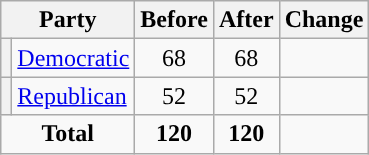<table class="wikitable" style="text-align:center;">
<tr>
<th colspan="2">Party</th>
<th>Before</th>
<th>After</th>
<th>Change</th>
</tr>
<tr>
<th style="background-color:"></th>
<td style="text-align:left;"><a href='#'>Democratic</a></td>
<td>68</td>
<td>68</td>
<td></td>
</tr>
<tr>
<th style="background-color:"></th>
<td style="text-align:left;"><a href='#'>Republican</a></td>
<td>52</td>
<td>52</td>
<td></td>
</tr>
<tr>
<td colspan="2"><strong>Total</strong></td>
<td><strong>120</strong></td>
<td><strong>120</strong></td>
<td></td>
</tr>
</table>
